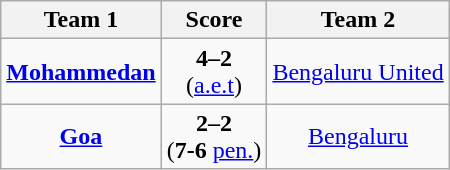<table class="wikitable" style="text-align:center">
<tr>
<th>Team 1</th>
<th>Score</th>
<th>Team 2</th>
</tr>
<tr>
<td><a href='#'><strong>Mohammedan</strong></a></td>
<td><strong>4–2</strong><br>(<a href='#'>a.e.t</a>)</td>
<td><a href='#'>Bengaluru United</a></td>
</tr>
<tr>
<td><a href='#'><strong>Goa</strong></a></td>
<td><strong>2–2</strong><br>(<strong>7-6</strong> <a href='#'>pen.</a>)</td>
<td><a href='#'>Bengaluru</a></td>
</tr>
</table>
